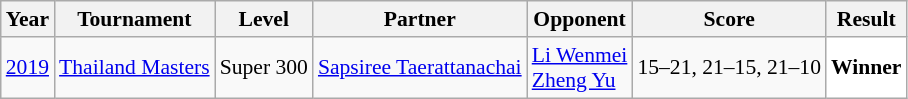<table class="sortable wikitable" style="font-size: 90%;">
<tr>
<th>Year</th>
<th>Tournament</th>
<th>Level</th>
<th>Partner</th>
<th>Opponent</th>
<th>Score</th>
<th>Result</th>
</tr>
<tr>
<td align="center"><a href='#'>2019</a></td>
<td align="left"><a href='#'>Thailand Masters</a></td>
<td align="left">Super 300</td>
<td align="left"> <a href='#'>Sapsiree Taerattanachai</a></td>
<td align="left"> <a href='#'>Li Wenmei</a><br> <a href='#'>Zheng Yu</a></td>
<td align="left">15–21, 21–15, 21–10</td>
<td style="text-align:left; background:white"> <strong>Winner</strong></td>
</tr>
</table>
